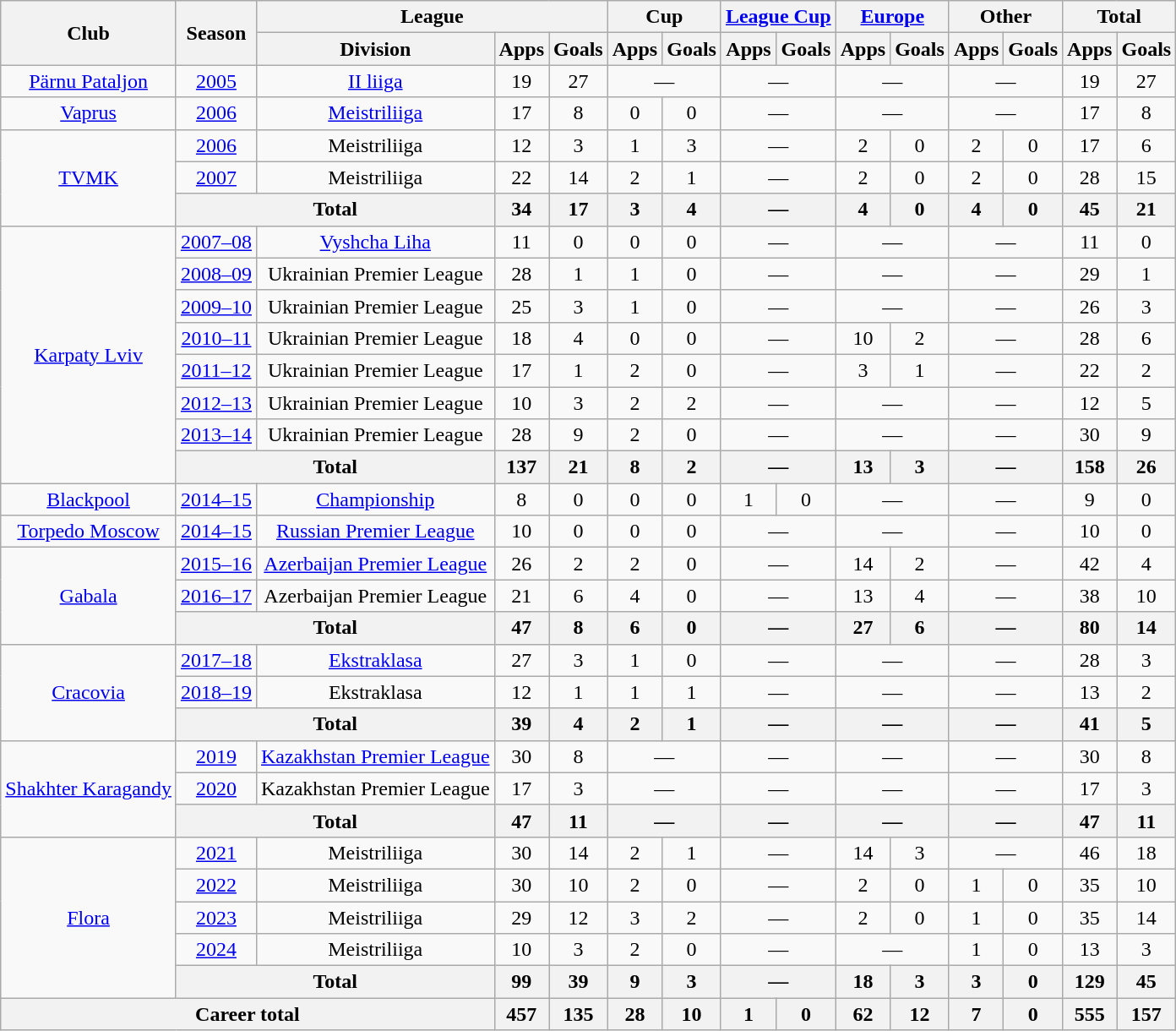<table class="wikitable" style="text-align: center;">
<tr>
<th rowspan=2>Club</th>
<th rowspan=2>Season</th>
<th colspan=3>League</th>
<th colspan=2>Cup</th>
<th colspan=2><a href='#'>League Cup</a></th>
<th colspan=2><a href='#'>Europe</a></th>
<th colspan=2>Other</th>
<th colspan=2>Total</th>
</tr>
<tr>
<th>Division</th>
<th>Apps</th>
<th>Goals</th>
<th>Apps</th>
<th>Goals</th>
<th>Apps</th>
<th>Goals</th>
<th>Apps</th>
<th>Goals</th>
<th>Apps</th>
<th>Goals</th>
<th>Apps</th>
<th>Goals</th>
</tr>
<tr>
<td><a href='#'>Pärnu Pataljon</a></td>
<td><a href='#'>2005</a></td>
<td><a href='#'>II liiga</a></td>
<td>19</td>
<td>27</td>
<td colspan=2>—</td>
<td colspan=2>—</td>
<td colspan=2>—</td>
<td colspan=2>—</td>
<td>19</td>
<td>27</td>
</tr>
<tr>
<td><a href='#'>Vaprus</a></td>
<td><a href='#'>2006</a></td>
<td><a href='#'>Meistriliiga</a></td>
<td>17</td>
<td>8</td>
<td>0</td>
<td>0</td>
<td colspan=2>—</td>
<td colspan=2>—</td>
<td colspan=2>—</td>
<td>17</td>
<td>8</td>
</tr>
<tr>
<td rowspan=3><a href='#'>TVMK</a></td>
<td><a href='#'>2006</a></td>
<td>Meistriliiga</td>
<td>12</td>
<td>3</td>
<td>1</td>
<td>3</td>
<td colspan=2>—</td>
<td>2</td>
<td>0</td>
<td>2</td>
<td>0</td>
<td>17</td>
<td>6</td>
</tr>
<tr>
<td><a href='#'>2007</a></td>
<td>Meistriliiga</td>
<td>22</td>
<td>14</td>
<td>2</td>
<td>1</td>
<td colspan=2>—</td>
<td>2</td>
<td>0</td>
<td>2</td>
<td>0</td>
<td>28</td>
<td>15</td>
</tr>
<tr>
<th colspan=2>Total</th>
<th>34</th>
<th>17</th>
<th>3</th>
<th>4</th>
<th colspan=2>—</th>
<th>4</th>
<th>0</th>
<th>4</th>
<th>0</th>
<th>45</th>
<th>21</th>
</tr>
<tr>
<td rowspan=8><a href='#'>Karpaty Lviv</a></td>
<td><a href='#'>2007–08</a></td>
<td><a href='#'>Vyshcha Liha</a></td>
<td>11</td>
<td>0</td>
<td>0</td>
<td>0</td>
<td colspan=2>—</td>
<td colspan=2>—</td>
<td colspan=2>—</td>
<td>11</td>
<td>0</td>
</tr>
<tr>
<td><a href='#'>2008–09</a></td>
<td>Ukrainian Premier League</td>
<td>28</td>
<td>1</td>
<td>1</td>
<td>0</td>
<td colspan=2>—</td>
<td colspan=2>—</td>
<td colspan=2>—</td>
<td>29</td>
<td>1</td>
</tr>
<tr>
<td><a href='#'>2009–10</a></td>
<td>Ukrainian Premier League</td>
<td>25</td>
<td>3</td>
<td>1</td>
<td>0</td>
<td colspan=2>—</td>
<td colspan=2>—</td>
<td colspan=2>—</td>
<td>26</td>
<td>3</td>
</tr>
<tr>
<td><a href='#'>2010–11</a></td>
<td>Ukrainian Premier League</td>
<td>18</td>
<td>4</td>
<td>0</td>
<td>0</td>
<td colspan=2>—</td>
<td>10</td>
<td>2</td>
<td colspan=2>—</td>
<td>28</td>
<td>6</td>
</tr>
<tr>
<td><a href='#'>2011–12</a></td>
<td>Ukrainian Premier League</td>
<td>17</td>
<td>1</td>
<td>2</td>
<td>0</td>
<td colspan=2>—</td>
<td>3</td>
<td>1</td>
<td colspan=2>—</td>
<td>22</td>
<td>2</td>
</tr>
<tr>
<td><a href='#'>2012–13</a></td>
<td>Ukrainian Premier League</td>
<td>10</td>
<td>3</td>
<td>2</td>
<td>2</td>
<td colspan=2>—</td>
<td colspan=2>—</td>
<td colspan=2>—</td>
<td>12</td>
<td>5</td>
</tr>
<tr>
<td><a href='#'>2013–14</a></td>
<td>Ukrainian Premier League</td>
<td>28</td>
<td>9</td>
<td>2</td>
<td>0</td>
<td colspan=2>—</td>
<td colspan=2>—</td>
<td colspan=2>—</td>
<td>30</td>
<td>9</td>
</tr>
<tr>
<th colspan=2>Total</th>
<th>137</th>
<th>21</th>
<th>8</th>
<th>2</th>
<th colspan=2>—</th>
<th>13</th>
<th>3</th>
<th colspan=2>—</th>
<th>158</th>
<th>26</th>
</tr>
<tr>
<td><a href='#'>Blackpool</a></td>
<td><a href='#'>2014–15</a></td>
<td><a href='#'>Championship</a></td>
<td>8</td>
<td>0</td>
<td>0</td>
<td>0</td>
<td>1</td>
<td>0</td>
<td colspan=2>—</td>
<td colspan=2>—</td>
<td>9</td>
<td>0</td>
</tr>
<tr>
<td><a href='#'>Torpedo Moscow</a></td>
<td><a href='#'>2014–15</a></td>
<td><a href='#'>Russian Premier League</a></td>
<td>10</td>
<td>0</td>
<td>0</td>
<td>0</td>
<td colspan=2>—</td>
<td colspan=2>—</td>
<td colspan=2>—</td>
<td>10</td>
<td>0</td>
</tr>
<tr>
<td rowspan=3><a href='#'>Gabala</a></td>
<td><a href='#'>2015–16</a></td>
<td><a href='#'>Azerbaijan Premier League</a></td>
<td>26</td>
<td>2</td>
<td>2</td>
<td>0</td>
<td colspan=2>—</td>
<td>14</td>
<td>2</td>
<td colspan=2>—</td>
<td>42</td>
<td>4</td>
</tr>
<tr>
<td><a href='#'>2016–17</a></td>
<td>Azerbaijan Premier League</td>
<td>21</td>
<td>6</td>
<td>4</td>
<td>0</td>
<td colspan=2>—</td>
<td>13</td>
<td>4</td>
<td colspan=2>—</td>
<td>38</td>
<td>10</td>
</tr>
<tr>
<th colspan=2>Total</th>
<th>47</th>
<th>8</th>
<th>6</th>
<th>0</th>
<th colspan=2>—</th>
<th>27</th>
<th>6</th>
<th colspan=2>—</th>
<th>80</th>
<th>14</th>
</tr>
<tr>
<td rowspan=3><a href='#'>Cracovia</a></td>
<td><a href='#'>2017–18</a></td>
<td><a href='#'>Ekstraklasa</a></td>
<td>27</td>
<td>3</td>
<td>1</td>
<td>0</td>
<td colspan=2>—</td>
<td colspan=2>—</td>
<td colspan=2>—</td>
<td>28</td>
<td>3</td>
</tr>
<tr>
<td><a href='#'>2018–19</a></td>
<td>Ekstraklasa</td>
<td>12</td>
<td>1</td>
<td>1</td>
<td>1</td>
<td colspan=2>—</td>
<td colspan=2>—</td>
<td colspan=2>—</td>
<td>13</td>
<td>2</td>
</tr>
<tr>
<th colspan=2>Total</th>
<th>39</th>
<th>4</th>
<th>2</th>
<th>1</th>
<th colspan=2>—</th>
<th colspan=2>—</th>
<th colspan=2>—</th>
<th>41</th>
<th>5</th>
</tr>
<tr>
<td rowspan=3><a href='#'>Shakhter Karagandy</a></td>
<td><a href='#'>2019</a></td>
<td><a href='#'>Kazakhstan Premier League</a></td>
<td>30</td>
<td>8</td>
<td colspan=2>—</td>
<td colspan=2>—</td>
<td colspan=2>—</td>
<td colspan=2>—</td>
<td>30</td>
<td>8</td>
</tr>
<tr>
<td><a href='#'>2020</a></td>
<td>Kazakhstan Premier League</td>
<td>17</td>
<td>3</td>
<td colspan=2>—</td>
<td colspan=2>—</td>
<td colspan=2>—</td>
<td colspan=2>—</td>
<td>17</td>
<td>3</td>
</tr>
<tr>
<th colspan=2>Total</th>
<th>47</th>
<th>11</th>
<th colspan=2>—</th>
<th colspan=2>—</th>
<th colspan=2>—</th>
<th colspan=2>—</th>
<th>47</th>
<th>11</th>
</tr>
<tr>
<td rowspan=5><a href='#'>Flora</a></td>
<td><a href='#'>2021</a></td>
<td>Meistriliiga</td>
<td>30</td>
<td>14</td>
<td>2</td>
<td>1</td>
<td colspan=2>—</td>
<td>14</td>
<td>3</td>
<td colspan=2>—</td>
<td>46</td>
<td>18</td>
</tr>
<tr>
<td><a href='#'>2022</a></td>
<td>Meistriliiga</td>
<td>30</td>
<td>10</td>
<td>2</td>
<td>0</td>
<td colspan=2>—</td>
<td>2</td>
<td>0</td>
<td>1</td>
<td>0</td>
<td>35</td>
<td>10</td>
</tr>
<tr>
<td><a href='#'>2023</a></td>
<td>Meistriliiga</td>
<td>29</td>
<td>12</td>
<td>3</td>
<td>2</td>
<td colspan=2>—</td>
<td>2</td>
<td>0</td>
<td>1</td>
<td>0</td>
<td>35</td>
<td>14</td>
</tr>
<tr>
<td><a href='#'>2024</a></td>
<td>Meistriliiga</td>
<td>10</td>
<td>3</td>
<td>2</td>
<td>0</td>
<td colspan=2>—</td>
<td colspan=2>—</td>
<td>1</td>
<td>0</td>
<td>13</td>
<td>3</td>
</tr>
<tr>
<th colspan=2>Total</th>
<th>99</th>
<th>39</th>
<th>9</th>
<th>3</th>
<th colspan=2>—</th>
<th>18</th>
<th>3</th>
<th>3</th>
<th>0</th>
<th>129</th>
<th>45</th>
</tr>
<tr>
<th colspan=3>Career total</th>
<th>457</th>
<th>135</th>
<th>28</th>
<th>10</th>
<th>1</th>
<th>0</th>
<th>62</th>
<th>12</th>
<th>7</th>
<th>0</th>
<th>555</th>
<th>157</th>
</tr>
</table>
